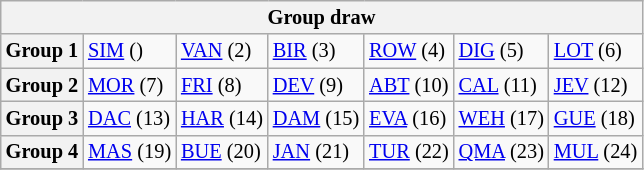<table class="wikitable" style="text-align:center; font-size:85%">
<tr>
<th colspan="7">Group draw</th>
</tr>
<tr>
<th>Group 1</th>
<td align="left"> <a href='#'>SIM</a> ()</td>
<td align="left"> <a href='#'>VAN</a> (2)</td>
<td align="left"> <a href='#'>BIR</a> (3)</td>
<td align="left"> <a href='#'>ROW</a> (4)</td>
<td align="left"> <a href='#'>DIG</a> (5)</td>
<td align="left"> <a href='#'>LOT</a> (6)</td>
</tr>
<tr>
<th>Group 2</th>
<td align="left"> <a href='#'>MOR</a> (7)</td>
<td align="left"> <a href='#'>FRI</a> (8)</td>
<td align="left"> <a href='#'>DEV</a> (9)</td>
<td align="left"> <a href='#'>ABT</a> (10)</td>
<td align="left"> <a href='#'>CAL</a> (11)</td>
<td align="left"> <a href='#'>JEV</a> (12)</td>
</tr>
<tr>
<th>Group 3</th>
<td align="left"> <a href='#'>DAC</a> (13)</td>
<td align="left"> <a href='#'>HAR</a> (14)</td>
<td align="left"> <a href='#'>DAM</a> (15)</td>
<td align="left"> <a href='#'>EVA</a> (16)</td>
<td align="left"> <a href='#'>WEH</a> (17)</td>
<td align="left"> <a href='#'>GUE</a> (18)</td>
</tr>
<tr>
<th>Group 4</th>
<td align="left"> <a href='#'>MAS</a> (19)</td>
<td align="left"> <a href='#'>BUE</a> (20)</td>
<td align="left"> <a href='#'>JAN</a> (21)</td>
<td align="left"> <a href='#'>TUR</a> (22)</td>
<td align="left"> <a href='#'>QMA</a> (23)</td>
<td align="left"> <a href='#'>MUL</a> (24)</td>
</tr>
<tr>
</tr>
</table>
